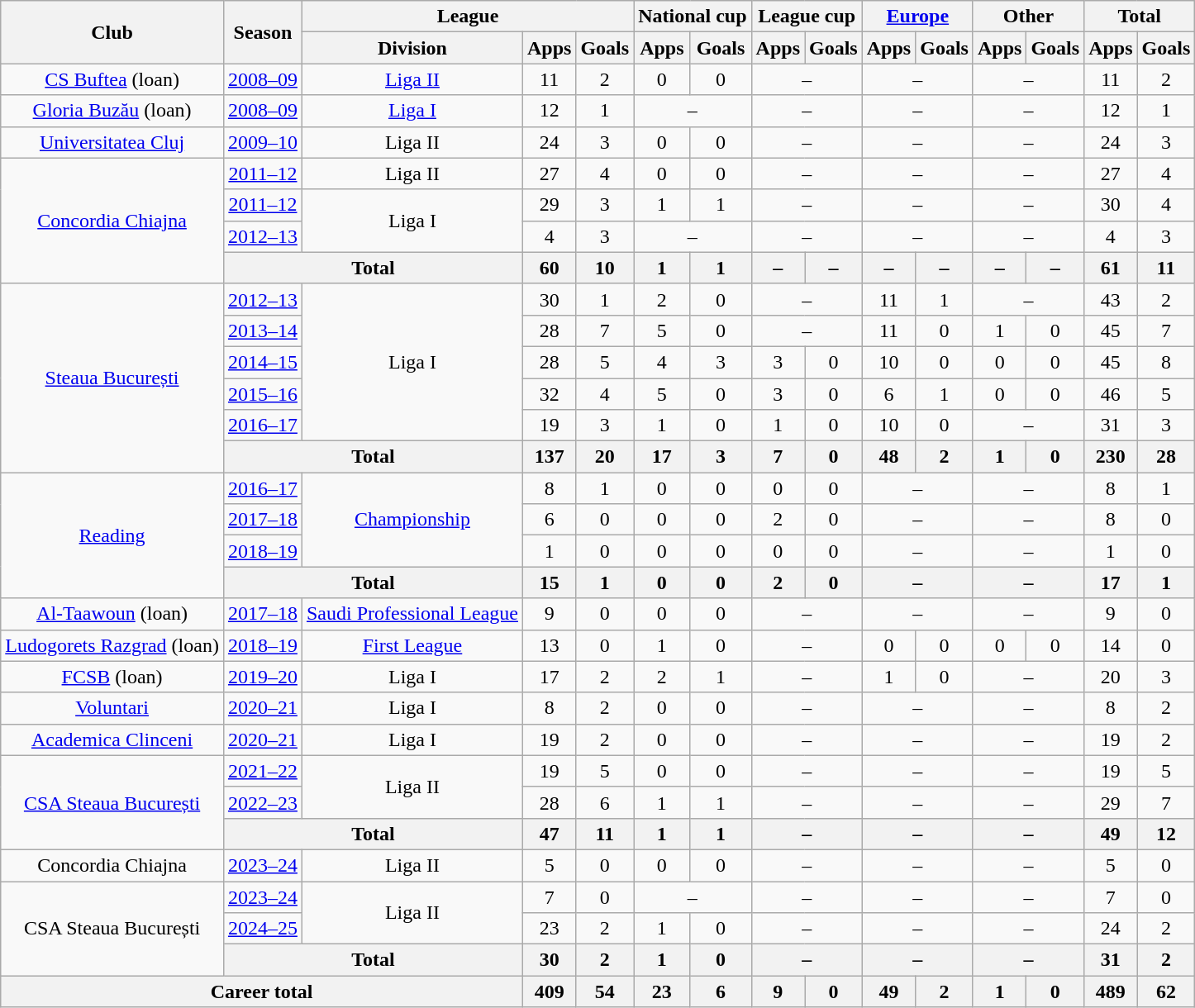<table class="wikitable" style="text-align:center">
<tr>
<th rowspan="2">Club</th>
<th rowspan="2">Season</th>
<th colspan="3">League</th>
<th colspan="2">National cup</th>
<th colspan="2">League cup</th>
<th colspan="2"><a href='#'>Europe</a></th>
<th colspan="2">Other</th>
<th colspan="3">Total</th>
</tr>
<tr>
<th>Division</th>
<th>Apps</th>
<th>Goals</th>
<th>Apps</th>
<th>Goals</th>
<th>Apps</th>
<th>Goals</th>
<th>Apps</th>
<th>Goals</th>
<th>Apps</th>
<th>Goals</th>
<th>Apps</th>
<th>Goals</th>
</tr>
<tr>
<td><a href='#'>CS Buftea</a> (loan)</td>
<td><a href='#'>2008–09</a></td>
<td><a href='#'>Liga II</a></td>
<td>11</td>
<td>2</td>
<td>0</td>
<td>0</td>
<td colspan="2">–</td>
<td colspan="2">–</td>
<td colspan="2">–</td>
<td>11</td>
<td>2</td>
</tr>
<tr>
<td><a href='#'>Gloria Buzău</a> (loan)</td>
<td><a href='#'>2008–09</a></td>
<td><a href='#'>Liga I</a></td>
<td>12</td>
<td>1</td>
<td colspan="2">–</td>
<td colspan="2">–</td>
<td colspan="2">–</td>
<td colspan="2">–</td>
<td>12</td>
<td>1</td>
</tr>
<tr>
<td><a href='#'>Universitatea Cluj</a></td>
<td><a href='#'>2009–10</a></td>
<td>Liga II</td>
<td>24</td>
<td>3</td>
<td>0</td>
<td>0</td>
<td colspan="2">–</td>
<td colspan="2">–</td>
<td colspan="2">–</td>
<td>24</td>
<td>3</td>
</tr>
<tr>
<td rowspan="4"><a href='#'>Concordia Chiajna</a></td>
<td><a href='#'>2011–12</a></td>
<td>Liga II</td>
<td>27</td>
<td>4</td>
<td>0</td>
<td>0</td>
<td colspan="2">–</td>
<td colspan="2">–</td>
<td colspan="2">–</td>
<td>27</td>
<td>4</td>
</tr>
<tr>
<td><a href='#'>2011–12</a></td>
<td rowspan="2">Liga I</td>
<td>29</td>
<td>3</td>
<td>1</td>
<td>1</td>
<td colspan="2">–</td>
<td colspan="2">–</td>
<td colspan="2">–</td>
<td>30</td>
<td>4</td>
</tr>
<tr>
<td><a href='#'>2012–13</a></td>
<td>4</td>
<td>3</td>
<td colspan="2">–</td>
<td colspan="2">–</td>
<td colspan="2">–</td>
<td colspan="2">–</td>
<td>4</td>
<td>3</td>
</tr>
<tr>
<th colspan="2">Total</th>
<th>60</th>
<th>10</th>
<th>1</th>
<th>1</th>
<th>–</th>
<th>–</th>
<th>–</th>
<th>–</th>
<th>–</th>
<th>–</th>
<th>61</th>
<th>11</th>
</tr>
<tr>
<td rowspan="6"><a href='#'>Steaua București</a></td>
<td><a href='#'>2012–13</a></td>
<td rowspan="5">Liga I</td>
<td>30</td>
<td>1</td>
<td>2</td>
<td>0</td>
<td colspan="2">–</td>
<td>11</td>
<td>1</td>
<td colspan="2">–</td>
<td>43</td>
<td>2</td>
</tr>
<tr>
<td><a href='#'>2013–14</a></td>
<td>28</td>
<td>7</td>
<td>5</td>
<td>0</td>
<td colspan="2">–</td>
<td>11</td>
<td>0</td>
<td>1</td>
<td>0</td>
<td>45</td>
<td>7</td>
</tr>
<tr>
<td><a href='#'>2014–15</a></td>
<td>28</td>
<td>5</td>
<td>4</td>
<td>3</td>
<td>3</td>
<td>0</td>
<td>10</td>
<td>0</td>
<td>0</td>
<td>0</td>
<td>45</td>
<td>8</td>
</tr>
<tr>
<td><a href='#'>2015–16</a></td>
<td>32</td>
<td>4</td>
<td>5</td>
<td>0</td>
<td>3</td>
<td>0</td>
<td>6</td>
<td>1</td>
<td>0</td>
<td>0</td>
<td>46</td>
<td>5</td>
</tr>
<tr>
<td><a href='#'>2016–17</a></td>
<td>19</td>
<td>3</td>
<td>1</td>
<td>0</td>
<td>1</td>
<td>0</td>
<td>10</td>
<td>0</td>
<td colspan="2">–</td>
<td>31</td>
<td>3</td>
</tr>
<tr>
<th colspan="2">Total</th>
<th>137</th>
<th>20</th>
<th>17</th>
<th>3</th>
<th>7</th>
<th>0</th>
<th>48</th>
<th>2</th>
<th>1</th>
<th>0</th>
<th>230</th>
<th>28</th>
</tr>
<tr>
<td rowspan="4"><a href='#'>Reading</a></td>
<td><a href='#'>2016–17</a></td>
<td rowspan="3"><a href='#'>Championship</a></td>
<td>8</td>
<td>1</td>
<td>0</td>
<td>0</td>
<td>0</td>
<td>0</td>
<td colspan="2">–</td>
<td colspan="2">–</td>
<td>8</td>
<td>1</td>
</tr>
<tr>
<td><a href='#'>2017–18</a></td>
<td>6</td>
<td>0</td>
<td>0</td>
<td>0</td>
<td>2</td>
<td>0</td>
<td colspan="2">–</td>
<td colspan="2">–</td>
<td>8</td>
<td>0</td>
</tr>
<tr>
<td><a href='#'>2018–19</a></td>
<td>1</td>
<td>0</td>
<td>0</td>
<td>0</td>
<td>0</td>
<td>0</td>
<td colspan="2">–</td>
<td colspan="2">–</td>
<td>1</td>
<td>0</td>
</tr>
<tr>
<th colspan="2">Total</th>
<th>15</th>
<th>1</th>
<th>0</th>
<th>0</th>
<th>2</th>
<th>0</th>
<th colspan="2">–</th>
<th colspan="2">–</th>
<th>17</th>
<th>1</th>
</tr>
<tr>
<td><a href='#'>Al-Taawoun</a> (loan)</td>
<td><a href='#'>2017–18</a></td>
<td><a href='#'>Saudi Professional League</a></td>
<td>9</td>
<td>0</td>
<td>0</td>
<td>0</td>
<td colspan="2">–</td>
<td colspan="2">–</td>
<td colspan="2">–</td>
<td>9</td>
<td>0</td>
</tr>
<tr>
<td><a href='#'>Ludogorets Razgrad</a> (loan)</td>
<td><a href='#'>2018–19</a></td>
<td><a href='#'>First League</a></td>
<td>13</td>
<td>0</td>
<td>1</td>
<td>0</td>
<td colspan="2">–</td>
<td>0</td>
<td>0</td>
<td>0</td>
<td>0</td>
<td>14</td>
<td>0</td>
</tr>
<tr>
<td rowspan="1"><a href='#'>FCSB</a> (loan)</td>
<td><a href='#'>2019–20</a></td>
<td rowspan="1">Liga I</td>
<td>17</td>
<td>2</td>
<td>2</td>
<td>1</td>
<td colspan="2">–</td>
<td>1</td>
<td>0</td>
<td colspan="2">–</td>
<td>20</td>
<td>3</td>
</tr>
<tr>
<td><a href='#'>Voluntari</a></td>
<td><a href='#'>2020–21</a></td>
<td>Liga I</td>
<td>8</td>
<td>2</td>
<td>0</td>
<td>0</td>
<td colspan="2">–</td>
<td colspan="2">–</td>
<td colspan="2">–</td>
<td>8</td>
<td>2</td>
</tr>
<tr>
<td><a href='#'>Academica Clinceni</a></td>
<td><a href='#'>2020–21</a></td>
<td>Liga I</td>
<td>19</td>
<td>2</td>
<td>0</td>
<td>0</td>
<td colspan="2">–</td>
<td colspan="2">–</td>
<td colspan="2">–</td>
<td>19</td>
<td>2</td>
</tr>
<tr>
<td rowspan="3"><a href='#'>CSA Steaua București</a></td>
<td><a href='#'>2021–22</a></td>
<td rowspan="2">Liga II</td>
<td>19</td>
<td>5</td>
<td>0</td>
<td>0</td>
<td colspan="2">–</td>
<td colspan="2">–</td>
<td colspan="2">–</td>
<td>19</td>
<td>5</td>
</tr>
<tr>
<td><a href='#'>2022–23</a></td>
<td>28</td>
<td>6</td>
<td>1</td>
<td>1</td>
<td colspan="2">–</td>
<td colspan="2">–</td>
<td colspan="2">–</td>
<td>29</td>
<td>7</td>
</tr>
<tr>
<th colspan="2">Total</th>
<th>47</th>
<th>11</th>
<th>1</th>
<th>1</th>
<th colspan="2">–</th>
<th colspan="2">–</th>
<th colspan="2">–</th>
<th>49</th>
<th>12</th>
</tr>
<tr>
<td>Concordia Chiajna</td>
<td><a href='#'>2023–24</a></td>
<td>Liga II</td>
<td>5</td>
<td>0</td>
<td>0</td>
<td>0</td>
<td colspan="2">–</td>
<td colspan="2">–</td>
<td colspan="2">–</td>
<td>5</td>
<td>0</td>
</tr>
<tr>
<td rowspan="3">CSA Steaua București</td>
<td><a href='#'>2023–24</a></td>
<td rowspan="2">Liga II</td>
<td>7</td>
<td>0</td>
<td colspan="2">–</td>
<td colspan="2">–</td>
<td colspan="2">–</td>
<td colspan="2">–</td>
<td>7</td>
<td>0</td>
</tr>
<tr>
<td><a href='#'>2024–25</a></td>
<td>23</td>
<td>2</td>
<td>1</td>
<td>0</td>
<td colspan="2">–</td>
<td colspan="2">–</td>
<td colspan="2">–</td>
<td>24</td>
<td>2</td>
</tr>
<tr>
<th colspan="2">Total</th>
<th>30</th>
<th>2</th>
<th>1</th>
<th>0</th>
<th colspan="2">–</th>
<th colspan="2">–</th>
<th colspan="2">–</th>
<th>31</th>
<th>2</th>
</tr>
<tr>
<th colspan="3">Career total</th>
<th>409</th>
<th>54</th>
<th>23</th>
<th>6</th>
<th>9</th>
<th>0</th>
<th>49</th>
<th>2</th>
<th>1</th>
<th>0</th>
<th>489</th>
<th>62</th>
</tr>
</table>
